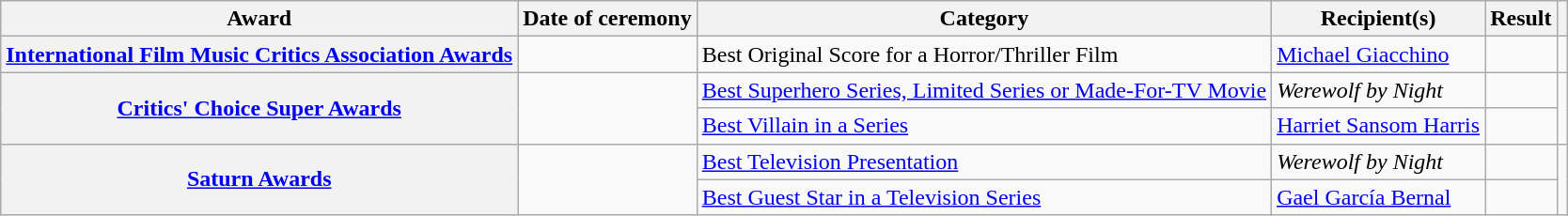<table class="wikitable sortable plainrowheaders col6center">
<tr>
<th scope="col">Award</th>
<th scope="col">Date of ceremony</th>
<th scope="col">Category</th>
<th scope="col">Recipient(s)</th>
<th scope="col">Result</th>
<th scope="col" class="unsortable"></th>
</tr>
<tr>
<th scope="row" style="text-align:center;"><a href='#'>International Film Music Critics Association Awards</a></th>
<td></td>
<td>Best Original Score for a Horror/Thriller Film</td>
<td><a href='#'>Michael Giacchino</a></td>
<td></td>
<td></td>
</tr>
<tr>
<th scope="row" rowspan="2" style="text-align:center;"><a href='#'>Critics' Choice Super Awards</a></th>
<td rowspan="2"><a href='#'></a></td>
<td><a href='#'>Best Superhero Series, Limited Series or Made-For-TV Movie</a></td>
<td><em>Werewolf by Night</em></td>
<td></td>
<td rowspan="2"></td>
</tr>
<tr>
<td><a href='#'>Best Villain in a Series</a></td>
<td><a href='#'>Harriet Sansom Harris</a></td>
<td></td>
</tr>
<tr>
<th scope="row" rowspan="2" style="text-align:center;"><a href='#'>Saturn Awards</a></th>
<td rowspan="2"><a href='#'></a></td>
<td><a href='#'>Best Television Presentation</a></td>
<td><em>Werewolf by Night</em></td>
<td></td>
<td rowspan="2"><br></td>
</tr>
<tr>
<td><a href='#'>Best Guest Star in a Television Series</a></td>
<td><a href='#'>Gael García Bernal</a></td>
<td></td>
</tr>
</table>
